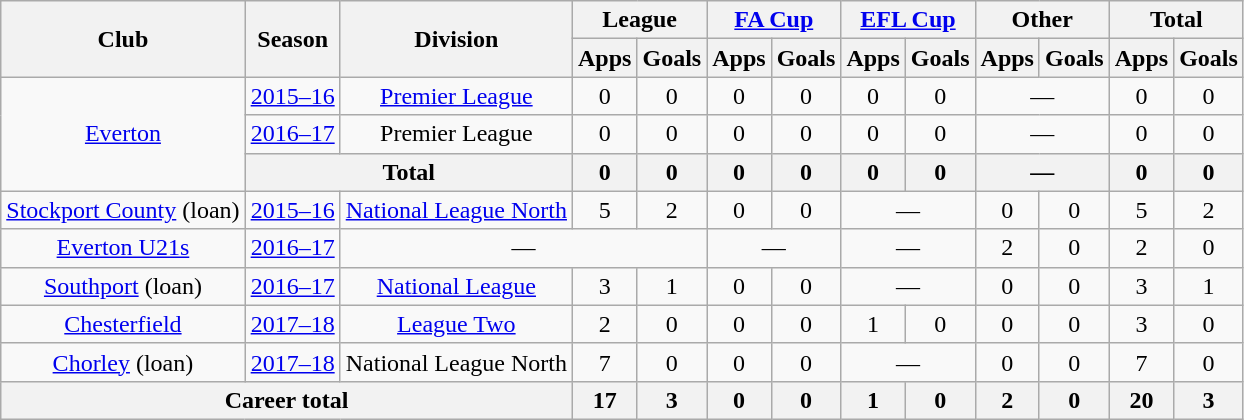<table class="wikitable" style="text-align:center;">
<tr>
<th rowspan="2">Club</th>
<th rowspan="2">Season</th>
<th rowspan="2">Division</th>
<th colspan="2">League</th>
<th colspan="2"><a href='#'>FA Cup</a></th>
<th colspan="2"><a href='#'>EFL Cup</a></th>
<th colspan="2">Other</th>
<th colspan="2">Total</th>
</tr>
<tr>
<th>Apps</th>
<th>Goals</th>
<th>Apps</th>
<th>Goals</th>
<th>Apps</th>
<th>Goals</th>
<th>Apps</th>
<th>Goals</th>
<th>Apps</th>
<th>Goals</th>
</tr>
<tr>
<td rowspan="3" valign="center"><a href='#'>Everton</a></td>
<td><a href='#'>2015–16</a></td>
<td><a href='#'>Premier League</a></td>
<td>0</td>
<td>0</td>
<td>0</td>
<td>0</td>
<td>0</td>
<td>0</td>
<td colspan="2">—</td>
<td>0</td>
<td>0</td>
</tr>
<tr>
<td><a href='#'>2016–17</a></td>
<td>Premier League</td>
<td>0</td>
<td>0</td>
<td>0</td>
<td>0</td>
<td>0</td>
<td>0</td>
<td colspan="2">—</td>
<td>0</td>
<td>0</td>
</tr>
<tr>
<th colspan="2">Total</th>
<th>0</th>
<th>0</th>
<th>0</th>
<th>0</th>
<th>0</th>
<th>0</th>
<th colspan="2">—</th>
<th>0</th>
<th>0</th>
</tr>
<tr>
<td><a href='#'>Stockport County</a> (loan)</td>
<td><a href='#'>2015–16</a></td>
<td><a href='#'>National League North</a></td>
<td>5</td>
<td>2</td>
<td>0</td>
<td>0</td>
<td colspan="2">—</td>
<td>0</td>
<td>0</td>
<td>5</td>
<td>2</td>
</tr>
<tr>
<td><a href='#'>Everton U21s</a></td>
<td><a href='#'>2016–17</a></td>
<td colspan="3">—</td>
<td colspan="2">—</td>
<td colspan="2">—</td>
<td>2</td>
<td>0</td>
<td>2</td>
<td>0</td>
</tr>
<tr>
<td><a href='#'>Southport</a> (loan)</td>
<td><a href='#'>2016–17</a></td>
<td><a href='#'>National League</a></td>
<td>3</td>
<td>1</td>
<td>0</td>
<td>0</td>
<td colspan="2">—</td>
<td>0</td>
<td>0</td>
<td>3</td>
<td>1</td>
</tr>
<tr>
<td><a href='#'>Chesterfield</a></td>
<td><a href='#'>2017–18</a></td>
<td><a href='#'>League Two</a></td>
<td>2</td>
<td>0</td>
<td>0</td>
<td>0</td>
<td>1</td>
<td>0</td>
<td>0</td>
<td>0</td>
<td>3</td>
<td>0</td>
</tr>
<tr>
<td><a href='#'>Chorley</a> (loan)</td>
<td><a href='#'>2017–18</a></td>
<td>National League North</td>
<td>7</td>
<td>0</td>
<td>0</td>
<td>0</td>
<td colspan="2">—</td>
<td>0</td>
<td>0</td>
<td>7</td>
<td>0</td>
</tr>
<tr>
<th colspan="3">Career total</th>
<th>17</th>
<th>3</th>
<th>0</th>
<th>0</th>
<th>1</th>
<th>0</th>
<th>2</th>
<th>0</th>
<th>20</th>
<th>3</th>
</tr>
</table>
